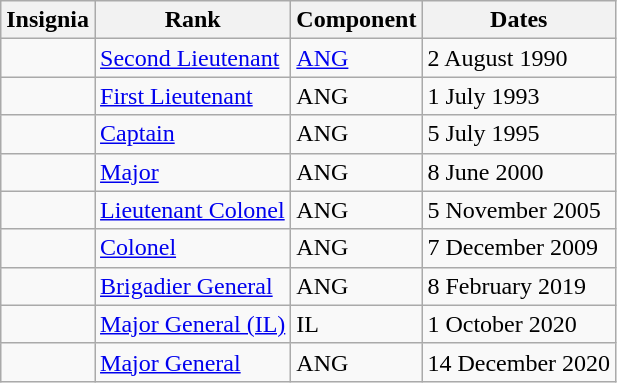<table class="wikitable">
<tr>
<th>Insignia</th>
<th>Rank</th>
<th>Component</th>
<th>Dates</th>
</tr>
<tr>
<td></td>
<td><a href='#'>Second Lieutenant</a></td>
<td><a href='#'>ANG</a></td>
<td>2 August 1990</td>
</tr>
<tr>
<td></td>
<td><a href='#'>First Lieutenant</a></td>
<td>ANG</td>
<td>1 July 1993</td>
</tr>
<tr>
<td></td>
<td><a href='#'>Captain</a></td>
<td>ANG</td>
<td>5 July 1995</td>
</tr>
<tr>
<td></td>
<td><a href='#'>Major</a></td>
<td>ANG</td>
<td>8 June 2000</td>
</tr>
<tr>
<td></td>
<td><a href='#'>Lieutenant Colonel</a></td>
<td>ANG</td>
<td>5 November 2005</td>
</tr>
<tr>
<td></td>
<td><a href='#'>Colonel</a></td>
<td>ANG</td>
<td>7 December 2009</td>
</tr>
<tr>
<td></td>
<td><a href='#'>Brigadier General</a></td>
<td>ANG</td>
<td>8 February 2019</td>
</tr>
<tr>
<td></td>
<td><a href='#'>Major General (IL)</a></td>
<td>IL</td>
<td>1 October 2020</td>
</tr>
<tr>
<td></td>
<td><a href='#'>Major General</a></td>
<td>ANG</td>
<td>14 December 2020</td>
</tr>
</table>
